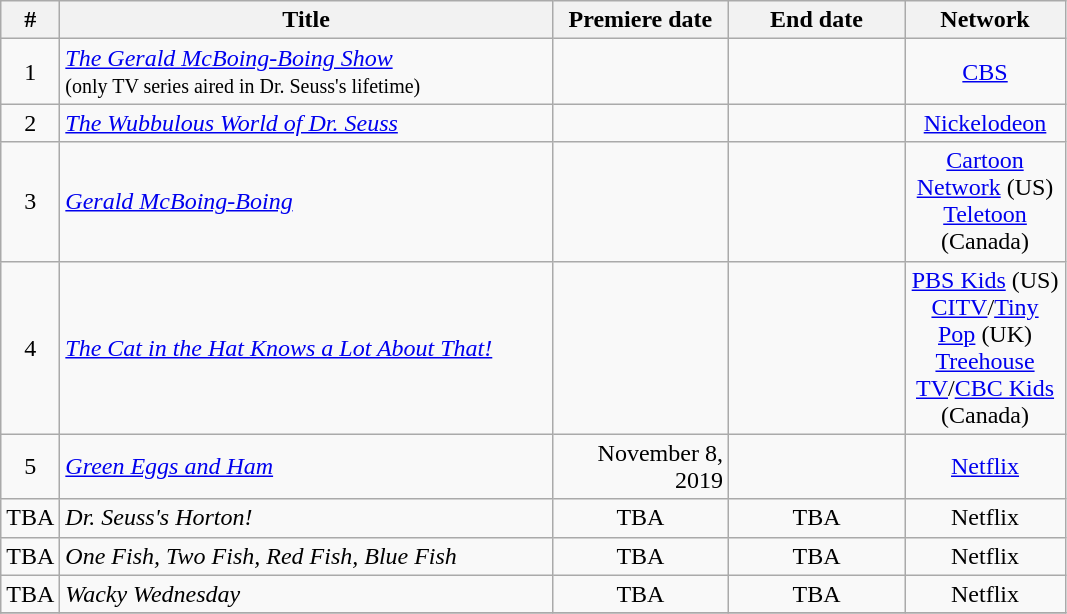<table class="wikitable sortable">
<tr>
<th width=10>#</th>
<th width=321>Title</th>
<th width=110>Premiere date</th>
<th width=110>End date</th>
<th width=100>Network</th>
</tr>
<tr>
<td align="center">1</td>
<td><em><a href='#'>The Gerald McBoing-Boing Show</a></em><br><small>(only TV series aired in Dr. Seuss's lifetime)</small></td>
<td align=right></td>
<td align=right></td>
<td align="center"><a href='#'>CBS</a></td>
</tr>
<tr>
<td align="center">2</td>
<td><em><a href='#'>The Wubbulous World of Dr. Seuss</a></em></td>
<td align=right></td>
<td align=right></td>
<td align="center"><a href='#'>Nickelodeon</a></td>
</tr>
<tr>
<td align="center">3</td>
<td><em><a href='#'>Gerald McBoing-Boing</a></em></td>
<td align=right></td>
<td align=right></td>
<td align="center"><a href='#'>Cartoon Network</a> (US)<br><a href='#'>Teletoon</a> (Canada)</td>
</tr>
<tr>
<td align="center">4</td>
<td><em><a href='#'>The Cat in the Hat Knows a Lot About That!</a></em></td>
<td align=right></td>
<td align=right></td>
<td align="center"><a href='#'>PBS Kids</a> (US)<br><a href='#'>CITV</a>/<a href='#'>Tiny Pop</a> (UK)<br><a href='#'>Treehouse TV</a>/<a href='#'>CBC Kids</a> (Canada)</td>
</tr>
<tr>
<td align="center">5</td>
<td><em><a href='#'>Green Eggs and Ham</a></em></td>
<td align=right>November 8, 2019</td>
<td align=right></td>
<td align="center"><a href='#'>Netflix</a></td>
</tr>
<tr>
<td align="center">TBA</td>
<td><em>Dr. Seuss's Horton!</em></td>
<td align=center>TBA</td>
<td align=center>TBA</td>
<td align="center">Netflix</td>
</tr>
<tr>
<td align="center">TBA</td>
<td><em>One Fish, Two Fish, Red Fish, Blue Fish</em></td>
<td align=center>TBA</td>
<td align=center>TBA</td>
<td align="center">Netflix</td>
</tr>
<tr>
<td align="center">TBA</td>
<td><em>Wacky Wednesday</em></td>
<td align=center>TBA</td>
<td align=center>TBA</td>
<td align="center">Netflix</td>
</tr>
<tr>
</tr>
</table>
